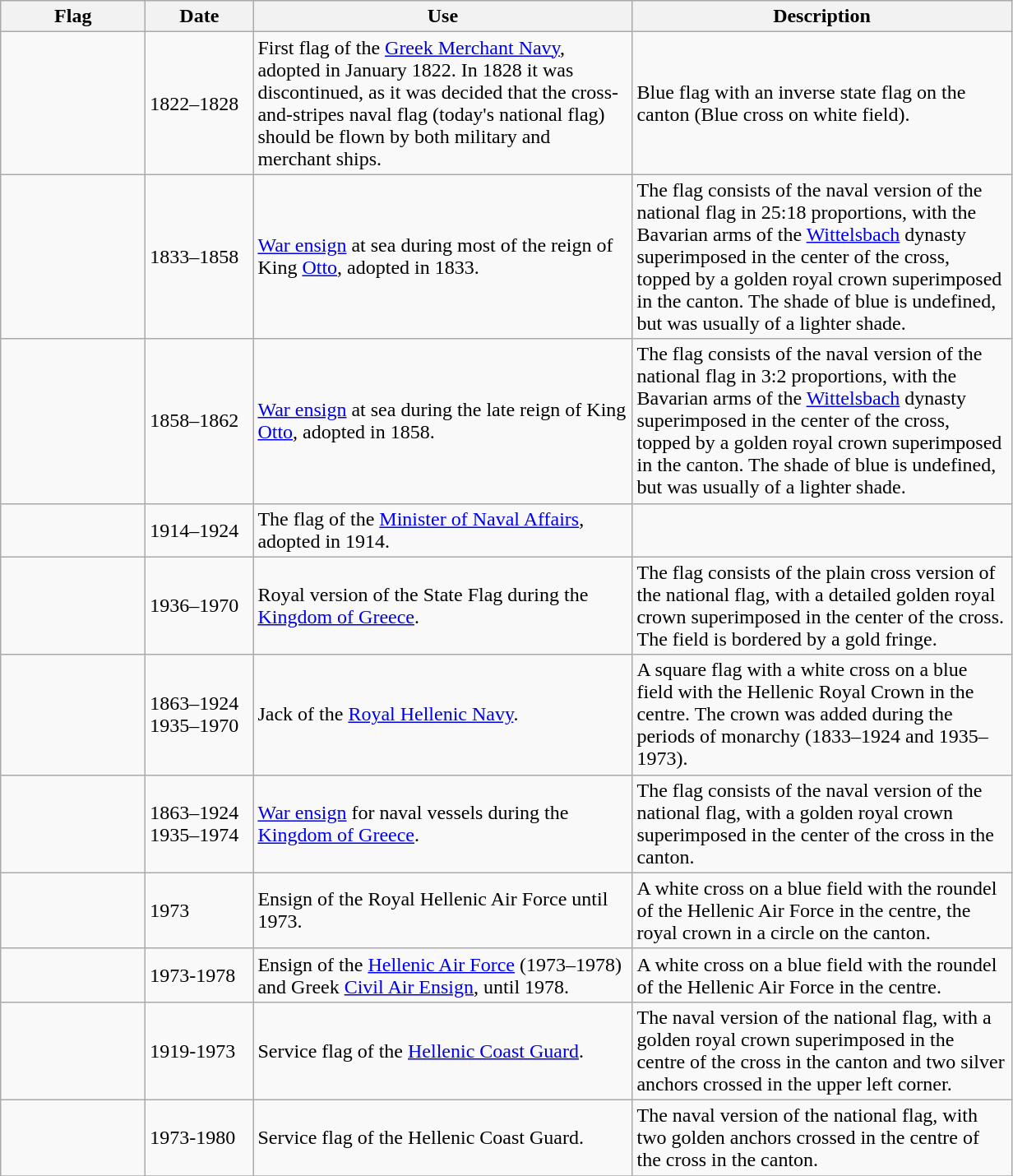<table class="wikitable">
<tr>
<th width="110">Flag</th>
<th width="80">Date</th>
<th width="300">Use</th>
<th width="300">Description</th>
</tr>
<tr>
<td></td>
<td>1822–1828</td>
<td>First flag of the <a href='#'>Greek Merchant Navy</a>, adopted in January 1822. In 1828 it was discontinued, as it was decided that the cross-and-stripes naval flag (today's national flag) should be flown by both military and merchant ships.</td>
<td>Blue flag with an inverse state flag on the canton (Blue cross on white field).</td>
</tr>
<tr>
<td></td>
<td>1833–1858</td>
<td><a href='#'>War ensign</a> at sea during most of the reign of King <a href='#'>Otto</a>, adopted in 1833.</td>
<td>The flag consists of the naval version of the national flag in 25:18 proportions, with the Bavarian arms of the <a href='#'>Wittelsbach</a> dynasty superimposed in the center of the cross, topped by a golden royal crown superimposed in the canton. The shade of blue is undefined, but was usually of a lighter shade.</td>
</tr>
<tr>
<td></td>
<td>1858–1862</td>
<td><a href='#'>War ensign</a> at sea during the late reign of King <a href='#'>Otto</a>, adopted in 1858.</td>
<td>The flag consists of the naval version of the national flag in 3:2 proportions, with the Bavarian arms of the <a href='#'>Wittelsbach</a> dynasty superimposed in the center of the cross, topped by a golden royal crown superimposed in the canton. The shade of blue is undefined, but was usually of a lighter shade.</td>
</tr>
<tr>
<td></td>
<td>1914–1924</td>
<td>The flag of the <a href='#'>Minister of Naval Affairs</a>, adopted in 1914.</td>
<td></td>
</tr>
<tr>
<td></td>
<td>1936–1970</td>
<td>Royal version of the State Flag during the <a href='#'>Kingdom of Greece</a>.</td>
<td>The flag consists of the plain cross version of the national flag, with a detailed golden royal crown superimposed in the center of the cross. The field is bordered by a gold fringe.</td>
</tr>
<tr>
<td></td>
<td>1863–1924<br>1935–1970</td>
<td>Jack of the <a href='#'>Royal Hellenic Navy</a>.</td>
<td>A square flag with a white cross on a blue field with the Hellenic Royal Crown in the centre. The crown was added during the periods of monarchy (1833–1924 and 1935–1973).</td>
</tr>
<tr>
<td></td>
<td>1863–1924<br>1935–1974</td>
<td><a href='#'>War ensign</a> for naval vessels during the <a href='#'>Kingdom of Greece</a>.</td>
<td>The flag consists of the naval version of the national flag, with a golden royal crown superimposed in the center of the cross in the canton.</td>
</tr>
<tr>
<td></td>
<td>1973<br></td>
<td>Ensign of the Royal Hellenic Air Force until 1973.</td>
<td>A white cross on a blue field with the roundel of the Hellenic Air Force in the centre, the royal crown in a circle on the canton.</td>
</tr>
<tr>
<td></td>
<td>1973-1978</td>
<td>Ensign of the <a href='#'>Hellenic Air Force</a> (1973–1978) and Greek <a href='#'>Civil Air Ensign</a>, until 1978.</td>
<td>A white cross on a blue field with the roundel of the Hellenic Air Force in the centre.</td>
</tr>
<tr>
<td></td>
<td>1919-1973</td>
<td>Service flag of the <a href='#'>Hellenic Coast Guard</a>.</td>
<td>The naval version of the national flag, with a golden royal crown superimposed in the centre of the cross in the canton and two silver anchors crossed in the upper left corner.</td>
</tr>
<tr>
<td></td>
<td>1973-1980</td>
<td>Service flag of the Hellenic Coast Guard.</td>
<td>The naval version of the national flag, with two golden anchors crossed in the centre of the cross in the canton.</td>
</tr>
<tr>
</tr>
</table>
